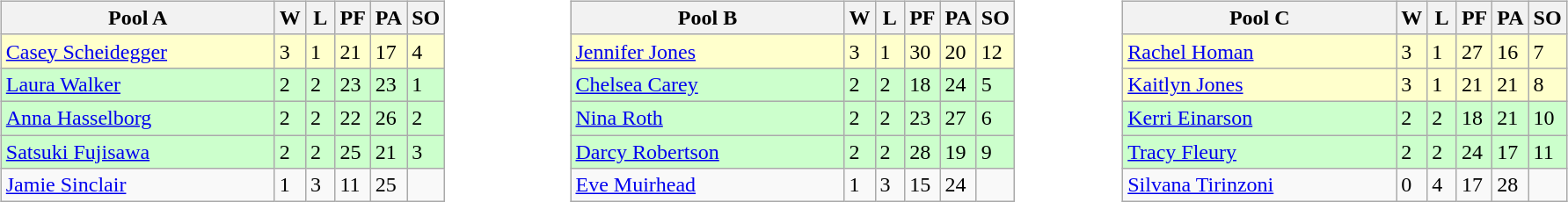<table table>
<tr>
<td valign=top width=10%><br><table class=wikitable>
<tr>
<th width=200>Pool A</th>
<th width=15>W</th>
<th width=15>L</th>
<th width=15>PF</th>
<th width=15>PA</th>
<th width=15>SO</th>
</tr>
<tr bgcolor=#ffffcc>
<td> <a href='#'>Casey Scheidegger</a></td>
<td>3</td>
<td>1</td>
<td>21</td>
<td>17</td>
<td>4</td>
</tr>
<tr bgcolor=#ccffcc>
<td> <a href='#'>Laura Walker</a></td>
<td>2</td>
<td>2</td>
<td>23</td>
<td>23</td>
<td>1</td>
</tr>
<tr bgcolor=#ccffcc>
<td> <a href='#'>Anna Hasselborg</a></td>
<td>2</td>
<td>2</td>
<td>22</td>
<td>26</td>
<td>2</td>
</tr>
<tr bgcolor=#ccffcc>
<td> <a href='#'>Satsuki Fujisawa</a></td>
<td>2</td>
<td>2</td>
<td>25</td>
<td>21</td>
<td>3</td>
</tr>
<tr>
<td> <a href='#'>Jamie Sinclair</a></td>
<td>1</td>
<td>3</td>
<td>11</td>
<td>25</td>
<td></td>
</tr>
</table>
</td>
<td valign=top width=10%><br><table class=wikitable>
<tr>
<th width=200>Pool B</th>
<th width=15>W</th>
<th width=15>L</th>
<th width=15>PF</th>
<th width=15>PA</th>
<th width=15>SO</th>
</tr>
<tr bgcolor=#ffffcc>
<td> <a href='#'>Jennifer Jones</a></td>
<td>3</td>
<td>1</td>
<td>30</td>
<td>20</td>
<td>12</td>
</tr>
<tr bgcolor=#ccffcc>
<td> <a href='#'>Chelsea Carey</a></td>
<td>2</td>
<td>2</td>
<td>18</td>
<td>24</td>
<td>5</td>
</tr>
<tr bgcolor=#ccffcc>
<td> <a href='#'>Nina Roth</a></td>
<td>2</td>
<td>2</td>
<td>23</td>
<td>27</td>
<td>6</td>
</tr>
<tr bgcolor=#ccffcc>
<td> <a href='#'>Darcy Robertson</a></td>
<td>2</td>
<td>2</td>
<td>28</td>
<td>19</td>
<td>9</td>
</tr>
<tr>
<td> <a href='#'>Eve Muirhead</a></td>
<td>1</td>
<td>3</td>
<td>15</td>
<td>24</td>
<td></td>
</tr>
</table>
</td>
<td valign=top width=10%><br><table class=wikitable>
<tr>
<th width=200>Pool C</th>
<th width=15>W</th>
<th width=15>L</th>
<th width=15>PF</th>
<th width=15>PA</th>
<th width=15>SO</th>
</tr>
<tr bgcolor=#ffffcc>
<td> <a href='#'>Rachel Homan</a></td>
<td>3</td>
<td>1</td>
<td>27</td>
<td>16</td>
<td>7</td>
</tr>
<tr bgcolor=#ffffcc>
<td> <a href='#'>Kaitlyn Jones</a></td>
<td>3</td>
<td>1</td>
<td>21</td>
<td>21</td>
<td>8</td>
</tr>
<tr bgcolor=#ccffcc>
<td> <a href='#'>Kerri Einarson</a></td>
<td>2</td>
<td>2</td>
<td>18</td>
<td>21</td>
<td>10</td>
</tr>
<tr bgcolor=#ccffcc>
<td> <a href='#'>Tracy Fleury</a></td>
<td>2</td>
<td>2</td>
<td>24</td>
<td>17</td>
<td>11</td>
</tr>
<tr>
<td> <a href='#'>Silvana Tirinzoni</a></td>
<td>0</td>
<td>4</td>
<td>17</td>
<td>28</td>
<td></td>
</tr>
</table>
</td>
</tr>
</table>
